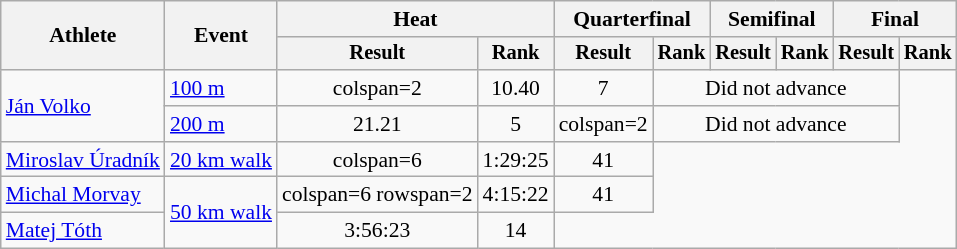<table class="wikitable" style="font-size:90%">
<tr>
<th rowspan="2">Athlete</th>
<th rowspan="2">Event</th>
<th colspan="2">Heat</th>
<th colspan="2">Quarterfinal</th>
<th colspan="2">Semifinal</th>
<th colspan="2">Final</th>
</tr>
<tr style="font-size:95%">
<th>Result</th>
<th>Rank</th>
<th>Result</th>
<th>Rank</th>
<th>Result</th>
<th>Rank</th>
<th>Result</th>
<th>Rank</th>
</tr>
<tr align=center>
<td align=left rowspan=2><a href='#'>Ján Volko</a></td>
<td align=left><a href='#'>100 m</a></td>
<td>colspan=2 </td>
<td>10.40</td>
<td>7</td>
<td colspan=4>Did not advance</td>
</tr>
<tr align=center>
<td align=left><a href='#'>200 m</a></td>
<td>21.21</td>
<td>5</td>
<td>colspan=2 </td>
<td colspan=4>Did not advance</td>
</tr>
<tr align=center>
<td align=left><a href='#'>Miroslav Úradník</a></td>
<td align=left><a href='#'>20 km walk</a></td>
<td>colspan=6 </td>
<td>1:29:25</td>
<td>41</td>
</tr>
<tr align=center>
<td align=left><a href='#'>Michal Morvay</a></td>
<td align=left rowspan=2><a href='#'>50 km walk</a></td>
<td>colspan=6 rowspan=2 </td>
<td>4:15:22</td>
<td>41</td>
</tr>
<tr align=center>
<td align=left><a href='#'>Matej Tóth</a></td>
<td>3:56:23</td>
<td>14</td>
</tr>
</table>
